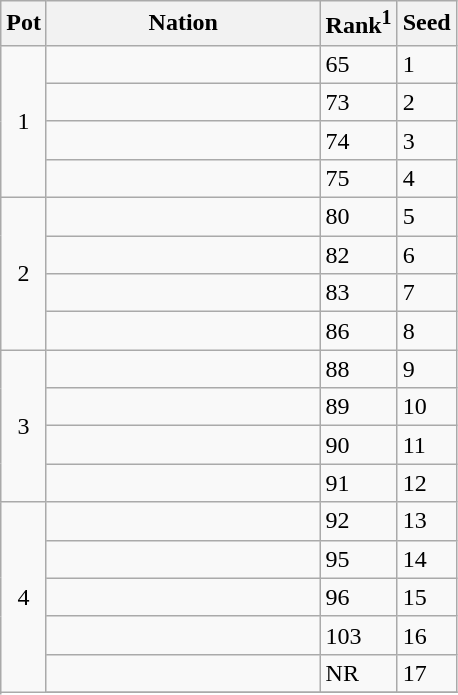<table class="wikitable">
<tr>
<th>Pot</th>
<th width="175">Nation</th>
<th>Rank<sup>1</sup></th>
<th>Seed</th>
</tr>
<tr>
<td rowspan=4 style="text-align: center;">1</td>
<td></td>
<td>65</td>
<td>1</td>
</tr>
<tr>
<td></td>
<td>73</td>
<td>2</td>
</tr>
<tr>
<td></td>
<td>74</td>
<td>3</td>
</tr>
<tr>
<td></td>
<td>75</td>
<td>4</td>
</tr>
<tr>
<td rowspan=4 style="text-align: center;">2</td>
<td></td>
<td>80</td>
<td>5</td>
</tr>
<tr>
<td></td>
<td>82</td>
<td>6</td>
</tr>
<tr>
<td></td>
<td>83</td>
<td>7</td>
</tr>
<tr>
<td></td>
<td>86</td>
<td>8</td>
</tr>
<tr>
<td rowspan=4 style="text-align: center;">3</td>
<td></td>
<td>88</td>
<td>9</td>
</tr>
<tr>
<td></td>
<td>89</td>
<td>10</td>
</tr>
<tr>
<td></td>
<td>90</td>
<td>11</td>
</tr>
<tr>
<td></td>
<td>91</td>
<td>12</td>
</tr>
<tr>
<td rowspan=6 style="text-align: center;">4</td>
<td></td>
<td>92</td>
<td>13</td>
</tr>
<tr>
<td></td>
<td>95</td>
<td>14</td>
</tr>
<tr>
<td></td>
<td>96</td>
<td>15</td>
</tr>
<tr>
<td></td>
<td>103</td>
<td>16</td>
</tr>
<tr>
<td></td>
<td>NR</td>
<td>17</td>
</tr>
<tr>
</tr>
</table>
